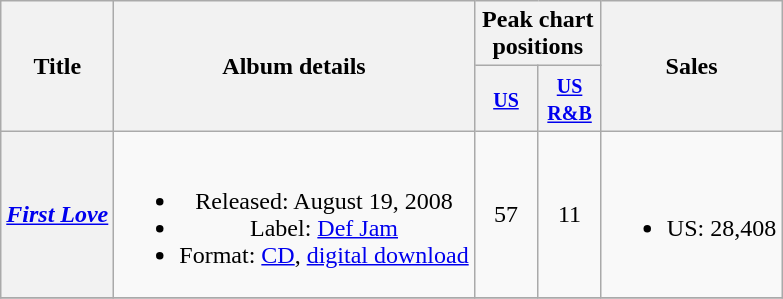<table class="wikitable plainrowheaders" style="text-align:center;">
<tr>
<th rowspan="2">Title</th>
<th rowspan="2">Album details</th>
<th colspan="2">Peak chart positions</th>
<th rowspan="2">Sales</th>
</tr>
<tr>
<th width="35"><small><a href='#'>US</a></small><br></th>
<th width="35"><small><a href='#'>US<br>R&B</a></small><br></th>
</tr>
<tr>
<th scope="row"><em><a href='#'>First Love</a></em></th>
<td><br><ul><li>Released: August 19, 2008</li><li>Label: <a href='#'>Def Jam</a></li><li>Format: <a href='#'>CD</a>, <a href='#'>digital download</a></li></ul></td>
<td>57</td>
<td>11</td>
<td><br><ul><li>US: 28,408</li></ul></td>
</tr>
<tr>
</tr>
</table>
